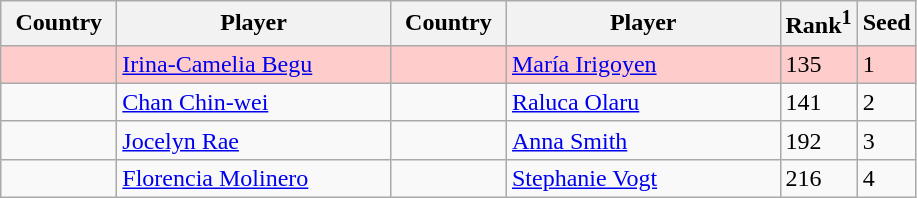<table class="sortable wikitable">
<tr>
<th width="70">Country</th>
<th width="175">Player</th>
<th width="70">Country</th>
<th width="175">Player</th>
<th>Rank<sup>1</sup></th>
<th>Seed</th>
</tr>
<tr style="background:#fcc;">
<td></td>
<td><a href='#'>Irina-Camelia Begu</a></td>
<td></td>
<td><a href='#'>María Irigoyen</a></td>
<td>135</td>
<td>1</td>
</tr>
<tr>
<td></td>
<td><a href='#'>Chan Chin-wei</a></td>
<td></td>
<td><a href='#'>Raluca Olaru</a></td>
<td>141</td>
<td>2</td>
</tr>
<tr>
<td></td>
<td><a href='#'>Jocelyn Rae</a></td>
<td></td>
<td><a href='#'>Anna Smith</a></td>
<td>192</td>
<td>3</td>
</tr>
<tr>
<td></td>
<td><a href='#'>Florencia Molinero</a></td>
<td></td>
<td><a href='#'>Stephanie Vogt</a></td>
<td>216</td>
<td>4</td>
</tr>
</table>
